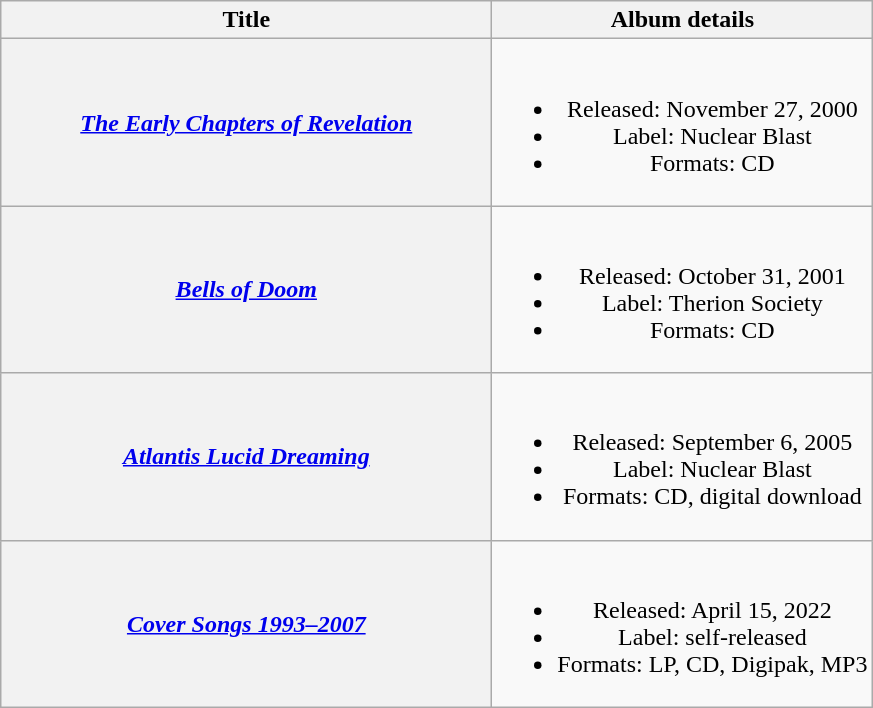<table class="wikitable plainrowheaders" style="text-align:center;">
<tr>
<th scope="col" style="width:20em;">Title</th>
<th scope="col">Album details</th>
</tr>
<tr>
<th scope="row"><em><a href='#'>The Early Chapters of Revelation</a></em></th>
<td><br><ul><li>Released: November 27, 2000</li><li>Label: Nuclear Blast</li><li>Formats: CD</li></ul></td>
</tr>
<tr>
<th scope="row"><em><a href='#'>Bells of Doom</a></em></th>
<td><br><ul><li>Released: October 31, 2001</li><li>Label: Therion Society</li><li>Formats: CD</li></ul></td>
</tr>
<tr>
<th scope="row"><em><a href='#'>Atlantis Lucid Dreaming</a></em></th>
<td><br><ul><li>Released: September 6, 2005</li><li>Label: Nuclear Blast</li><li>Formats: CD, digital download</li></ul></td>
</tr>
<tr>
<th scope="row"><em><a href='#'>Cover Songs 1993–2007</a></em></th>
<td><br><ul><li>Released: April 15, 2022</li><li>Label: self-released</li><li>Formats: LP, CD, Digipak, MP3 </li></ul></td>
</tr>
</table>
